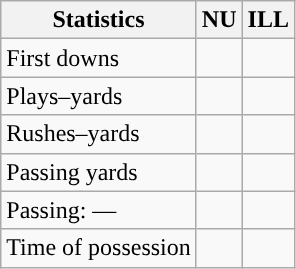<table class="wikitable" style="float:left">
<tr>
<th>Statistics</th>
<th>NU</th>
<th>ILL</th>
</tr>
<tr>
<td>First downs</td>
<td></td>
<td></td>
</tr>
<tr>
<td>Plays–yards</td>
<td></td>
<td></td>
</tr>
<tr>
<td>Rushes–yards</td>
<td></td>
<td></td>
</tr>
<tr>
<td>Passing yards</td>
<td></td>
<td></td>
</tr>
<tr>
<td>Passing: ––</td>
<td></td>
<td></td>
</tr>
<tr>
<td>Time of possession</td>
<td></td>
<td></td>
</tr>
</table>
